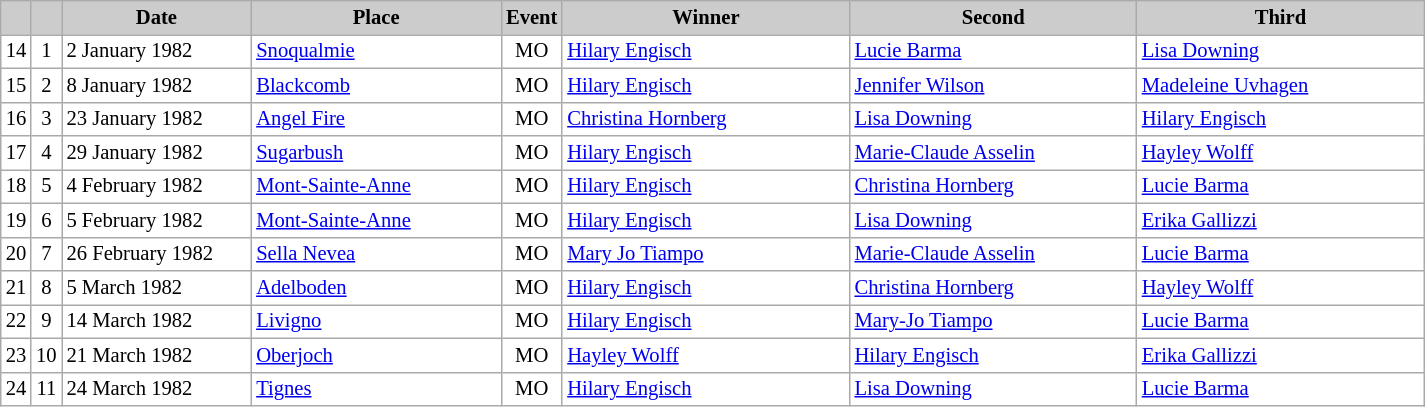<table class="wikitable plainrowheaders" style="background:#fff; font-size:86%; line-height:16px; border:grey solid 1px; border-collapse:collapse;">
<tr style="background:#ccc; text-align:center;">
<th scope="col" style="background:#ccc; width=20 px;"></th>
<th scope="col" style="background:#ccc; width=30 px;"></th>
<th scope="col" style="background:#ccc; width:120px;">Date</th>
<th scope="col" style="background:#ccc; width:160px;">Place</th>
<th scope="col" style="background:#ccc; width:15px;">Event</th>
<th scope="col" style="background:#ccc; width:185px;">Winner</th>
<th scope="col" style="background:#ccc; width:185px;">Second</th>
<th scope="col" style="background:#ccc; width:185px;">Third</th>
</tr>
<tr>
<td align=center>14</td>
<td align=center>1</td>
<td>2 January 1982</td>
<td> <a href='#'>Snoqualmie</a></td>
<td align=center>MO</td>
<td> <a href='#'>Hilary Engisch</a></td>
<td> <a href='#'>Lucie Barma</a></td>
<td> <a href='#'>Lisa Downing</a></td>
</tr>
<tr>
<td align=center>15</td>
<td align=center>2</td>
<td>8 January 1982</td>
<td> <a href='#'>Blackcomb</a></td>
<td align=center>MO</td>
<td> <a href='#'>Hilary Engisch</a></td>
<td> <a href='#'>Jennifer Wilson</a></td>
<td> <a href='#'>Madeleine Uvhagen</a></td>
</tr>
<tr>
<td align=center>16</td>
<td align=center>3</td>
<td>23 January 1982</td>
<td> <a href='#'>Angel Fire</a></td>
<td align=center>MO</td>
<td> <a href='#'>Christina Hornberg</a></td>
<td> <a href='#'>Lisa Downing</a></td>
<td> <a href='#'>Hilary Engisch</a></td>
</tr>
<tr>
<td align=center>17</td>
<td align=center>4</td>
<td>29 January 1982</td>
<td> <a href='#'>Sugarbush</a></td>
<td align=center>MO</td>
<td> <a href='#'>Hilary Engisch</a></td>
<td> <a href='#'>Marie-Claude Asselin</a></td>
<td> <a href='#'>Hayley Wolff</a></td>
</tr>
<tr>
<td align=center>18</td>
<td align=center>5</td>
<td>4 February 1982</td>
<td> <a href='#'>Mont-Sainte-Anne</a></td>
<td align=center>MO</td>
<td> <a href='#'>Hilary Engisch</a></td>
<td> <a href='#'>Christina Hornberg</a></td>
<td> <a href='#'>Lucie Barma</a></td>
</tr>
<tr>
<td align=center>19</td>
<td align=center>6</td>
<td>5 February 1982</td>
<td> <a href='#'>Mont-Sainte-Anne</a></td>
<td align=center>MO</td>
<td> <a href='#'>Hilary Engisch</a></td>
<td> <a href='#'>Lisa Downing</a></td>
<td> <a href='#'>Erika Gallizzi</a></td>
</tr>
<tr>
<td align=center>20</td>
<td align=center>7</td>
<td>26 February 1982</td>
<td> <a href='#'>Sella Nevea</a></td>
<td align=center>MO</td>
<td> <a href='#'>Mary Jo Tiampo</a></td>
<td> <a href='#'>Marie-Claude Asselin</a></td>
<td> <a href='#'>Lucie Barma</a></td>
</tr>
<tr>
<td align=center>21</td>
<td align=center>8</td>
<td>5 March 1982</td>
<td> <a href='#'>Adelboden</a></td>
<td align=center>MO</td>
<td> <a href='#'>Hilary Engisch</a></td>
<td> <a href='#'>Christina Hornberg</a></td>
<td> <a href='#'>Hayley Wolff</a></td>
</tr>
<tr>
<td align=center>22</td>
<td align=center>9</td>
<td>14 March 1982</td>
<td> <a href='#'>Livigno</a></td>
<td align=center>MO</td>
<td> <a href='#'>Hilary Engisch</a></td>
<td> <a href='#'>Mary-Jo Tiampo</a></td>
<td> <a href='#'>Lucie Barma</a></td>
</tr>
<tr>
<td align=center>23</td>
<td align=center>10</td>
<td>21 March 1982</td>
<td> <a href='#'>Oberjoch</a></td>
<td align=center>MO</td>
<td> <a href='#'>Hayley Wolff</a></td>
<td> <a href='#'>Hilary Engisch</a></td>
<td> <a href='#'>Erika Gallizzi</a></td>
</tr>
<tr>
<td align=center>24</td>
<td align=center>11</td>
<td>24 March 1982</td>
<td> <a href='#'>Tignes</a></td>
<td align=center>MO</td>
<td> <a href='#'>Hilary Engisch</a></td>
<td> <a href='#'>Lisa Downing</a></td>
<td> <a href='#'>Lucie Barma</a></td>
</tr>
</table>
